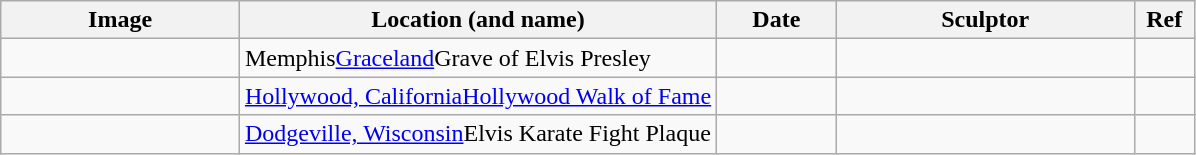<table class="wikitable sortable">
<tr>
<th class="unsortable" style="width:20%">Image</th>
<th style="width:40%">Location (and name)</th>
<th style="width:10%">Date</th>
<th style="width:25%">Sculptor</th>
<th class="unsortable" style="width:5%">Ref</th>
</tr>
<tr>
<td></td>
<td>Memphis<a href='#'>Graceland</a>Grave of Elvis Presley<br><sup></sup></td>
<td></td>
<td></td>
<td></td>
</tr>
<tr>
<td></td>
<td><a href='#'>Hollywood, California</a><a href='#'>Hollywood Walk of Fame</a></td>
<td></td>
<td></td>
<td></td>
</tr>
<tr>
<td></td>
<td><a href='#'>Dodgeville, Wisconsin</a>Elvis Karate Fight Plaque</td>
<td></td>
<td></td>
<td></td>
</tr>
</table>
